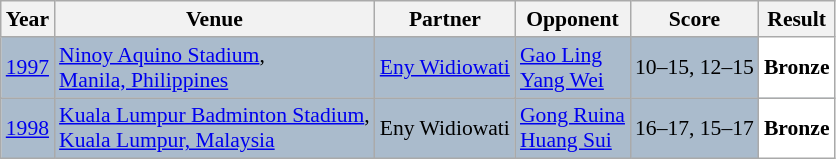<table class="sortable wikitable" style="font-size: 90%">
<tr>
<th>Year</th>
<th>Venue</th>
<th>Partner</th>
<th>Opponent</th>
<th>Score</th>
<th>Result</th>
</tr>
<tr style="background:#AABBCC">
<td align="center"><a href='#'>1997</a></td>
<td align="left"><a href='#'>Ninoy Aquino Stadium</a>,<br><a href='#'>Manila, Philippines</a></td>
<td align="left"> <a href='#'>Eny Widiowati</a></td>
<td align="left"> <a href='#'>Gao Ling</a> <br>  <a href='#'>Yang Wei</a></td>
<td align="left">10–15, 12–15</td>
<td style="text-align:left; background:white"> <strong>Bronze</strong></td>
</tr>
<tr style="background:#AABBCC">
<td align="center"><a href='#'>1998</a></td>
<td align="left"><a href='#'>Kuala Lumpur Badminton Stadium</a>,<br><a href='#'>Kuala Lumpur, Malaysia</a></td>
<td align="left"> Eny Widiowati</td>
<td align="left"> <a href='#'>Gong Ruina</a> <br>  <a href='#'>Huang Sui</a></td>
<td align="left">16–17, 15–17</td>
<td style="text-align:left; background:white"> <strong>Bronze</strong></td>
</tr>
</table>
